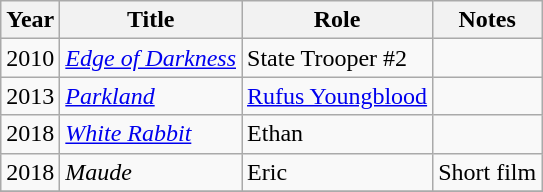<table class="wikitable sortable">
<tr>
<th>Year</th>
<th>Title</th>
<th>Role</th>
<th class="unsortable">Notes</th>
</tr>
<tr>
<td>2010</td>
<td><em><a href='#'>Edge of Darkness</a></em></td>
<td>State Trooper #2</td>
<td></td>
</tr>
<tr>
<td>2013</td>
<td><em><a href='#'>Parkland</a></em></td>
<td><a href='#'>Rufus Youngblood</a></td>
<td></td>
</tr>
<tr>
<td>2018</td>
<td><em><a href='#'>White Rabbit</a></em></td>
<td>Ethan</td>
<td></td>
</tr>
<tr>
<td>2018</td>
<td><em>Maude</em></td>
<td>Eric</td>
<td>Short film</td>
</tr>
<tr>
</tr>
</table>
